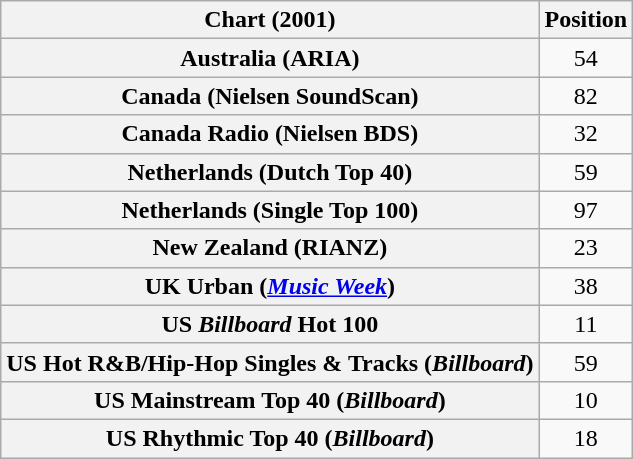<table class="wikitable sortable plainrowheaders" style="text-align:center">
<tr>
<th scope="col">Chart (2001)</th>
<th scope="col">Position</th>
</tr>
<tr>
<th scope="row">Australia (ARIA)</th>
<td>54</td>
</tr>
<tr>
<th scope="row">Canada (Nielsen SoundScan)</th>
<td>82</td>
</tr>
<tr>
<th scope="row">Canada Radio (Nielsen BDS)</th>
<td>32</td>
</tr>
<tr>
<th scope="row">Netherlands (Dutch Top 40)</th>
<td>59</td>
</tr>
<tr>
<th scope="row">Netherlands (Single Top 100)</th>
<td>97</td>
</tr>
<tr>
<th scope="row">New Zealand (RIANZ)</th>
<td>23</td>
</tr>
<tr>
<th scope="row">UK Urban (<em><a href='#'>Music Week</a></em>)</th>
<td>38</td>
</tr>
<tr>
<th scope="row">US <em>Billboard</em> Hot 100</th>
<td>11</td>
</tr>
<tr>
<th scope="row">US Hot R&B/Hip-Hop Singles & Tracks (<em>Billboard</em>)</th>
<td>59</td>
</tr>
<tr>
<th scope="row">US Mainstream Top 40 (<em>Billboard</em>)</th>
<td>10</td>
</tr>
<tr>
<th scope="row">US Rhythmic Top 40 (<em>Billboard</em>)</th>
<td>18</td>
</tr>
</table>
